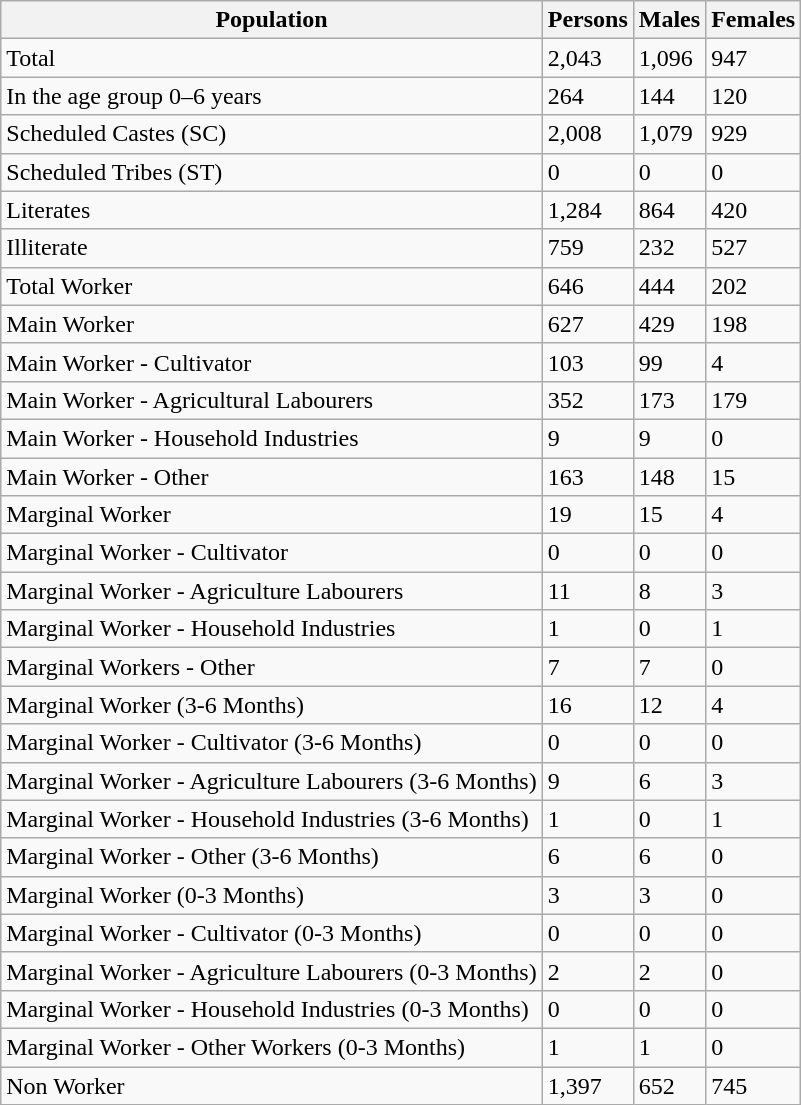<table class="wikitable">
<tr>
<th>Population</th>
<th>Persons</th>
<th>Males</th>
<th>Females</th>
</tr>
<tr>
<td>Total</td>
<td>2,043</td>
<td>1,096</td>
<td>947</td>
</tr>
<tr>
<td>In the age  group 0–6 years</td>
<td>264</td>
<td>144</td>
<td>120</td>
</tr>
<tr>
<td>Scheduled  Castes (SC)</td>
<td>2,008</td>
<td>1,079</td>
<td>929</td>
</tr>
<tr>
<td>Scheduled  Tribes (ST)</td>
<td>0</td>
<td>0</td>
<td>0</td>
</tr>
<tr>
<td>Literates</td>
<td>1,284</td>
<td>864</td>
<td>420</td>
</tr>
<tr>
<td>Illiterate</td>
<td>759</td>
<td>232</td>
<td>527</td>
</tr>
<tr>
<td>Total Worker</td>
<td>646</td>
<td>444</td>
<td>202</td>
</tr>
<tr>
<td>Main Worker</td>
<td>627</td>
<td>429</td>
<td>198</td>
</tr>
<tr>
<td>Main Worker -  Cultivator</td>
<td>103</td>
<td>99</td>
<td>4</td>
</tr>
<tr>
<td>Main Worker -  Agricultural Labourers</td>
<td>352</td>
<td>173</td>
<td>179</td>
</tr>
<tr>
<td>Main Worker -  Household Industries</td>
<td>9</td>
<td>9</td>
<td>0</td>
</tr>
<tr>
<td>Main Worker -  Other</td>
<td>163</td>
<td>148</td>
<td>15</td>
</tr>
<tr>
<td>Marginal  Worker</td>
<td>19</td>
<td>15</td>
<td>4</td>
</tr>
<tr>
<td>Marginal  Worker - Cultivator</td>
<td>0</td>
<td>0</td>
<td>0</td>
</tr>
<tr>
<td>Marginal  Worker - Agriculture Labourers</td>
<td>11</td>
<td>8</td>
<td>3</td>
</tr>
<tr>
<td>Marginal  Worker - Household Industries</td>
<td>1</td>
<td>0</td>
<td>1</td>
</tr>
<tr>
<td>Marginal  Workers - Other</td>
<td>7</td>
<td>7</td>
<td>0</td>
</tr>
<tr>
<td>Marginal  Worker (3-6 Months)</td>
<td>16</td>
<td>12</td>
<td>4</td>
</tr>
<tr>
<td>Marginal  Worker - Cultivator (3-6 Months)</td>
<td>0</td>
<td>0</td>
<td>0</td>
</tr>
<tr>
<td>Marginal  Worker - Agriculture Labourers (3-6 Months)</td>
<td>9</td>
<td>6</td>
<td>3</td>
</tr>
<tr>
<td>Marginal  Worker - Household Industries (3-6 Months)</td>
<td>1</td>
<td>0</td>
<td>1</td>
</tr>
<tr>
<td>Marginal  Worker - Other (3-6 Months)</td>
<td>6</td>
<td>6</td>
<td>0</td>
</tr>
<tr>
<td>Marginal  Worker (0-3 Months)</td>
<td>3</td>
<td>3</td>
<td>0</td>
</tr>
<tr>
<td>Marginal  Worker - Cultivator (0-3 Months)</td>
<td>0</td>
<td>0</td>
<td>0</td>
</tr>
<tr>
<td>Marginal  Worker - Agriculture Labourers (0-3 Months)</td>
<td>2</td>
<td>2</td>
<td>0</td>
</tr>
<tr>
<td>Marginal  Worker - Household Industries (0-3 Months)</td>
<td>0</td>
<td>0</td>
<td>0</td>
</tr>
<tr>
<td>Marginal  Worker - Other Workers (0-3 Months)</td>
<td>1</td>
<td>1</td>
<td>0</td>
</tr>
<tr>
<td>Non Worker</td>
<td>1,397</td>
<td>652</td>
<td>745</td>
</tr>
</table>
